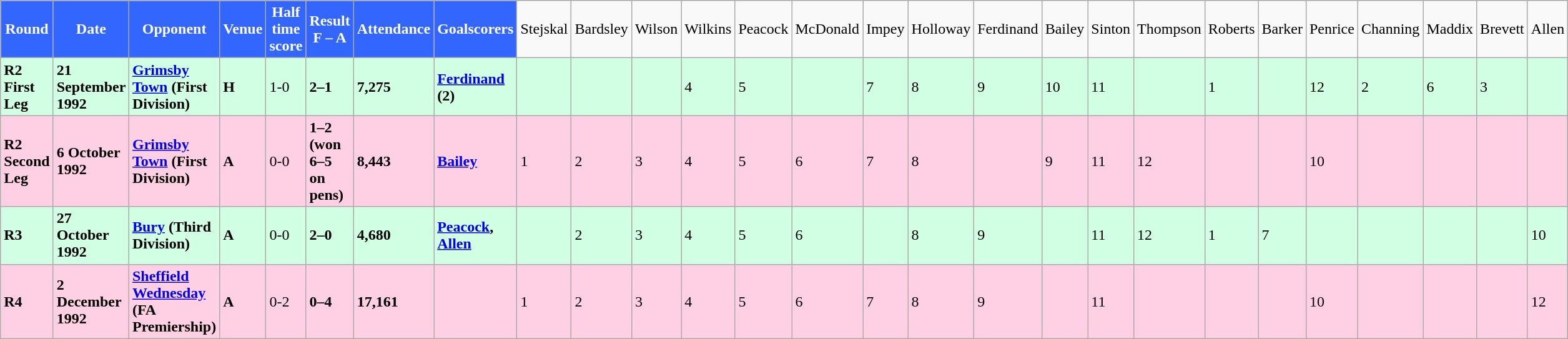<table class="wikitable">
<tr>
<th style="background:#3366ff; color:white; text-align:center;"><strong>Round</strong></th>
<th style="background:#3366ff; color:white; text-align:center;"><strong>Date</strong></th>
<th style="background:#3366ff; color:white; text-align:center;"><strong>Opponent</strong></th>
<th style="background:#3366ff; color:white; text-align:center;"><strong>Venue</strong></th>
<th style="background:#3366ff; color:white; text-align:center;"><strong>Half time score</strong></th>
<th style="background:#3366ff; color:white; text-align:center;"><strong>Result</strong><br><strong>F – A</strong></th>
<th style="background:#3366ff; color:white; text-align:center;"><strong>Attendance</strong></th>
<th style="background:#3366ff; color:white; text-align:center;"><strong>Goalscorers</strong></th>
<td>Stejskal</td>
<td>Bardsley</td>
<td>Wilson</td>
<td>Wilkins</td>
<td>Peacock</td>
<td>McDonald</td>
<td>Impey</td>
<td>Holloway</td>
<td>Ferdinand</td>
<td>Bailey</td>
<td>Sinton</td>
<td>Thompson</td>
<td>Roberts</td>
<td>Barker</td>
<td>Penrice</td>
<td>Channing</td>
<td>Maddix</td>
<td>Brevett</td>
<td>Allen</td>
</tr>
<tr style="background-color: #d0ffe3;">
<td><strong>R2 First Leg</strong></td>
<td><strong>21 September 1992</strong></td>
<td><strong><a href='#'>Grimsby Town</a> (First Division)</strong></td>
<td><strong>H</strong></td>
<td>1-0</td>
<td><strong>2–1</strong></td>
<td><strong>7,275</strong></td>
<td><strong><a href='#'>Ferdinand</a> (2)</strong></td>
<td></td>
<td></td>
<td></td>
<td>4</td>
<td>5</td>
<td></td>
<td>7</td>
<td>8</td>
<td>9</td>
<td>10</td>
<td>11</td>
<td></td>
<td>1</td>
<td></td>
<td>12</td>
<td>2</td>
<td>6</td>
<td>3</td>
<td></td>
</tr>
<tr style="background-color: #ffd0e3;">
<td><strong>R2 Second Leg</strong></td>
<td><strong>6 October 1992</strong></td>
<td><strong><a href='#'>Grimsby Town</a> (First Division)</strong></td>
<td><strong>A</strong></td>
<td>0-0</td>
<td><strong>1–2 (won 6–5 on pens)</strong></td>
<td><strong>8,443</strong></td>
<td><a href='#'><strong>Bailey</strong></a></td>
<td>1</td>
<td>2</td>
<td>3</td>
<td>4</td>
<td>5</td>
<td>6</td>
<td>7</td>
<td>8</td>
<td></td>
<td>9</td>
<td>11</td>
<td>12</td>
<td></td>
<td></td>
<td>10</td>
<td></td>
<td></td>
<td></td>
<td></td>
</tr>
<tr style="background-color: #d0ffe3;">
<td><strong>R3</strong></td>
<td><strong>27 October 1992</strong></td>
<td><strong><a href='#'>Bury</a> (Third Division)</strong></td>
<td><strong>A</strong></td>
<td>0-0</td>
<td><strong>2–0</strong></td>
<td><strong>4,680</strong></td>
<td><strong><a href='#'>Peacock</a>, <a href='#'>Allen</a></strong></td>
<td></td>
<td>2</td>
<td>3</td>
<td>4</td>
<td>5</td>
<td>6</td>
<td></td>
<td>8</td>
<td>9</td>
<td></td>
<td>11</td>
<td>12</td>
<td>1</td>
<td>7</td>
<td></td>
<td></td>
<td></td>
<td></td>
<td>10</td>
</tr>
<tr style="background-color: #ffd0e3;">
<td><strong>R4</strong></td>
<td><strong>2 December 1992</strong></td>
<td><strong><a href='#'>Sheffield Wednesday</a> (FA Premiership)</strong></td>
<td><strong>A</strong></td>
<td>0-2</td>
<td><strong>0–4</strong></td>
<td><strong>17,161</strong></td>
<td></td>
<td>1</td>
<td>2</td>
<td>3</td>
<td>4</td>
<td>5</td>
<td>6</td>
<td>7</td>
<td>8</td>
<td>9</td>
<td></td>
<td>11</td>
<td></td>
<td></td>
<td></td>
<td>10</td>
<td></td>
<td></td>
<td></td>
<td>12</td>
</tr>
</table>
